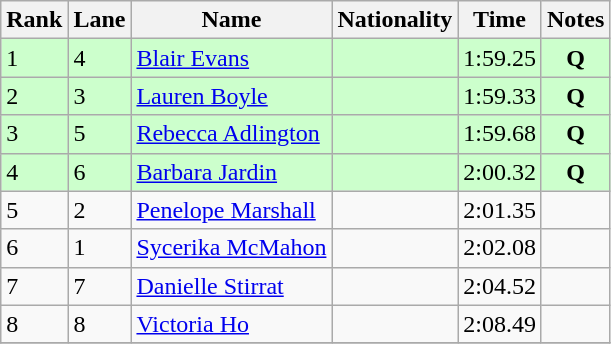<table class="wikitable">
<tr>
<th>Rank</th>
<th>Lane</th>
<th>Name</th>
<th>Nationality</th>
<th>Time</th>
<th>Notes</th>
</tr>
<tr style="background:#CCFFCC;">
<td>1</td>
<td>4</td>
<td><a href='#'>Blair Evans</a></td>
<td></td>
<td>1:59.25</td>
<td style="text-align:center;"><strong>Q</strong></td>
</tr>
<tr style="background:#CCFFCC;">
<td>2</td>
<td>3</td>
<td><a href='#'>Lauren Boyle</a></td>
<td></td>
<td>1:59.33</td>
<td style="text-align:center;"><strong>Q</strong></td>
</tr>
<tr style="background:#CCFFCC;">
<td>3</td>
<td>5</td>
<td><a href='#'>Rebecca Adlington</a></td>
<td></td>
<td>1:59.68</td>
<td style="text-align:center;"><strong>Q</strong></td>
</tr>
<tr style="background:#CCFFCC;">
<td>4</td>
<td>6</td>
<td><a href='#'>Barbara Jardin</a></td>
<td></td>
<td>2:00.32</td>
<td style="text-align:center;"><strong>Q</strong></td>
</tr>
<tr>
<td>5</td>
<td>2</td>
<td><a href='#'>Penelope Marshall</a></td>
<td></td>
<td>2:01.35</td>
<td></td>
</tr>
<tr>
<td>6</td>
<td>1</td>
<td><a href='#'>Sycerika McMahon</a></td>
<td></td>
<td>2:02.08</td>
<td></td>
</tr>
<tr>
<td>7</td>
<td>7</td>
<td><a href='#'>Danielle Stirrat</a></td>
<td></td>
<td>2:04.52</td>
<td></td>
</tr>
<tr>
<td>8</td>
<td>8</td>
<td><a href='#'>Victoria Ho</a></td>
<td></td>
<td>2:08.49</td>
<td></td>
</tr>
<tr>
</tr>
</table>
